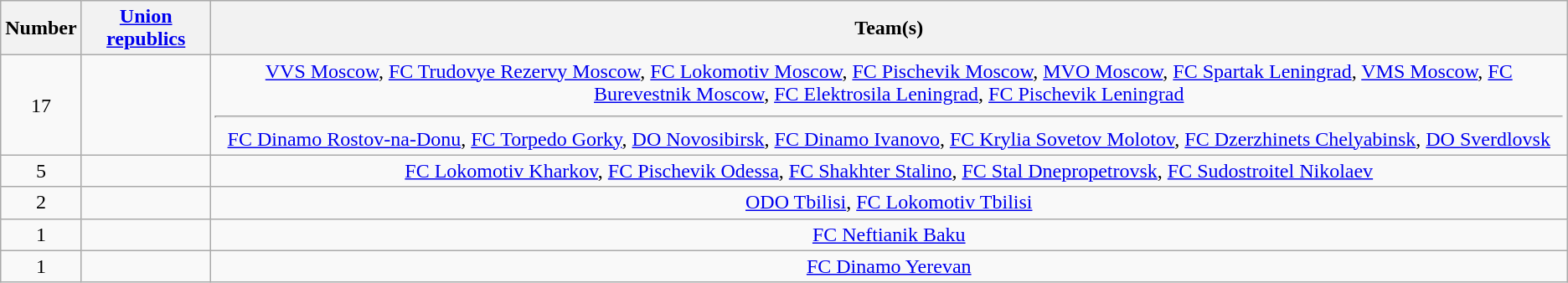<table class="wikitable" style="text-align:center">
<tr>
<th>Number</th>
<th><a href='#'>Union republics</a></th>
<th>Team(s)</th>
</tr>
<tr>
<td rowspan="1">17</td>
<td align="left"></td>
<td><a href='#'>VVS Moscow</a>, <a href='#'>FC Trudovye Rezervy Moscow</a>, <a href='#'>FC Lokomotiv Moscow</a>, <a href='#'>FC Pischevik Moscow</a>, <a href='#'>MVO Moscow</a>, <a href='#'>FC Spartak Leningrad</a>, <a href='#'>VMS Moscow</a>, <a href='#'>FC Burevestnik Moscow</a>, <a href='#'>FC Elektrosila Leningrad</a>, <a href='#'>FC Pischevik Leningrad</a><hr><a href='#'>FC Dinamo Rostov-na-Donu</a>, <a href='#'>FC Torpedo Gorky</a>, <a href='#'>DO Novosibirsk</a>, <a href='#'>FC Dinamo Ivanovo</a>, <a href='#'>FC Krylia Sovetov Molotov</a>, <a href='#'>FC Dzerzhinets Chelyabinsk</a>, <a href='#'>DO Sverdlovsk</a></td>
</tr>
<tr>
<td rowspan="1">5</td>
<td align="left"></td>
<td><a href='#'>FC Lokomotiv Kharkov</a>, <a href='#'>FC Pischevik Odessa</a>, <a href='#'>FC Shakhter Stalino</a>, <a href='#'>FC Stal Dnepropetrovsk</a>, <a href='#'>FC Sudostroitel Nikolaev</a></td>
</tr>
<tr>
<td rowspan="1">2</td>
<td align="left"></td>
<td><a href='#'>ODO Tbilisi</a>, <a href='#'>FC Lokomotiv Tbilisi</a></td>
</tr>
<tr>
<td rowspan="1">1</td>
<td align="left"></td>
<td><a href='#'>FC Neftianik Baku</a></td>
</tr>
<tr>
<td rowspan="1">1</td>
<td align="left"></td>
<td><a href='#'>FC Dinamo Yerevan</a></td>
</tr>
</table>
